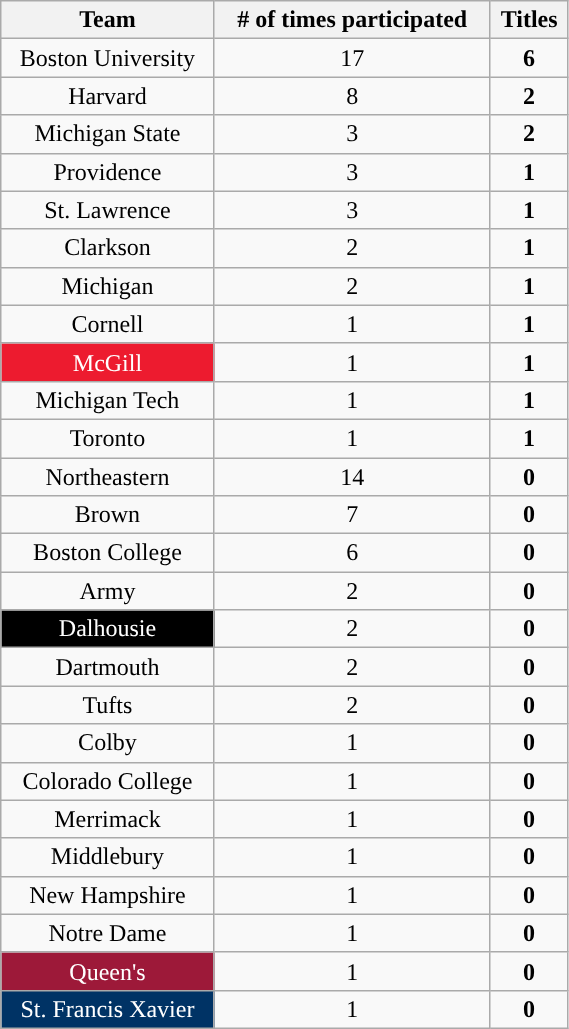<table class="wikitable sortable" style="text-align:center" cellpadding=2 cellspacing=2 width=30%>
<tr>
<th>Team</th>
<th># of times participated</th>
<th><strong>Titles</strong></th>
</tr>
<tr>
<td>Boston University</td>
<td>17</td>
<td><strong>6</strong></td>
</tr>
<tr>
<td>Harvard</td>
<td>8</td>
<td><strong>2</strong></td>
</tr>
<tr>
<td>Michigan State</td>
<td>3</td>
<td><strong>2</strong></td>
</tr>
<tr>
<td>Providence</td>
<td>3</td>
<td><strong>1</strong></td>
</tr>
<tr>
<td>St. Lawrence</td>
<td>3</td>
<td><strong>1</strong></td>
</tr>
<tr>
<td>Clarkson</td>
<td>2</td>
<td><strong>1</strong></td>
</tr>
<tr>
<td>Michigan</td>
<td>2</td>
<td><strong>1</strong></td>
</tr>
<tr>
<td>Cornell</td>
<td>1</td>
<td><strong>1</strong></td>
</tr>
<tr>
<td style="color:white; background:#ed1b2f; ">McGill</td>
<td>1</td>
<td><strong>1</strong></td>
</tr>
<tr>
<td>Michigan Tech</td>
<td>1</td>
<td><strong>1</strong></td>
</tr>
<tr>
<td>Toronto</td>
<td>1</td>
<td><strong>1</strong></td>
</tr>
<tr>
<td>Northeastern</td>
<td>14</td>
<td><strong>0</strong></td>
</tr>
<tr>
<td>Brown</td>
<td>7</td>
<td><strong>0</strong></td>
</tr>
<tr>
<td>Boston College</td>
<td>6</td>
<td><strong>0</strong></td>
</tr>
<tr>
<td>Army</td>
<td>2</td>
<td><strong>0</strong></td>
</tr>
<tr>
<td style="color:white; background:#000000; ">Dalhousie</td>
<td>2</td>
<td><strong>0</strong></td>
</tr>
<tr>
<td>Dartmouth</td>
<td>2</td>
<td><strong>0</strong></td>
</tr>
<tr>
<td>Tufts</td>
<td>2</td>
<td><strong>0</strong></td>
</tr>
<tr>
<td>Colby</td>
<td>1</td>
<td><strong>0</strong></td>
</tr>
<tr>
<td>Colorado College</td>
<td>1</td>
<td><strong>0</strong></td>
</tr>
<tr>
<td>Merrimack</td>
<td>1</td>
<td><strong>0</strong></td>
</tr>
<tr>
<td>Middlebury</td>
<td>1</td>
<td><strong>0</strong></td>
</tr>
<tr>
<td>New Hampshire</td>
<td>1</td>
<td><strong>0</strong></td>
</tr>
<tr>
<td>Notre Dame</td>
<td>1</td>
<td><strong>0</strong></td>
</tr>
<tr>
<td style="color:white; background:#9d1939; ">Queen's</td>
<td>1</td>
<td><strong>0</strong></td>
</tr>
<tr>
<td style="color:white; background:#003365">St. Francis Xavier</td>
<td>1</td>
<td><strong>0</strong></td>
</tr>
</table>
